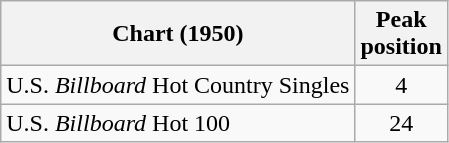<table class="wikitable sortable">
<tr>
<th align="left">Chart (1950)</th>
<th align="center">Peak<br>position</th>
</tr>
<tr>
<td align="left">U.S. <em>Billboard</em> Hot Country Singles</td>
<td align="center">4</td>
</tr>
<tr>
<td align="left">U.S. <em>Billboard</em> Hot 100</td>
<td align="center">24</td>
</tr>
</table>
